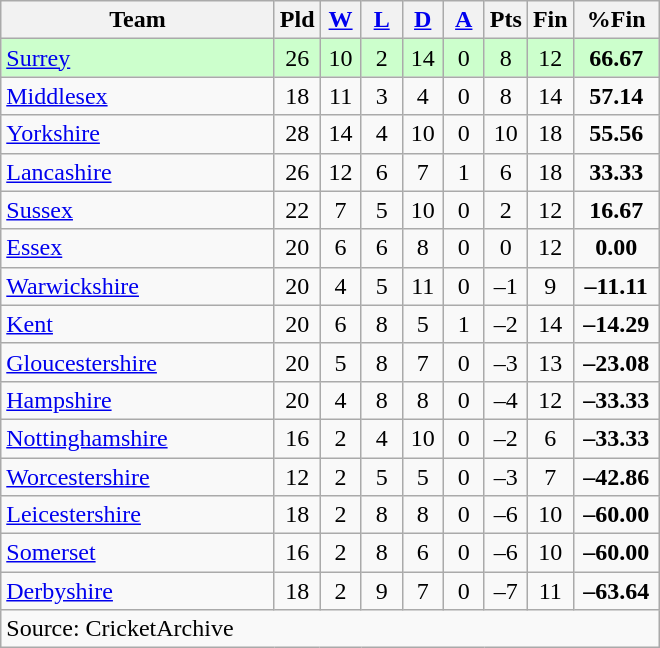<table class="wikitable" style="text-align:center;">
<tr>
<th width=175>Team</th>
<th width=20 abbr="Played">Pld</th>
<th width=20 abbr="Won"><a href='#'>W</a></th>
<th width=20 abbr="Lost"><a href='#'>L</a></th>
<th width=20 abbr="Drawn"><a href='#'>D</a></th>
<th width=20 abbr="Abandoned"><a href='#'>A</a></th>
<th width=20 abbr="Points">Pts</th>
<th width=20 abbr="Finished matches">Fin</th>
<th width=50 abbr="Percentage of finished matches">%Fin</th>
</tr>
<tr style="background:#ccffcc;">
<td style="text-align:left;"><a href='#'>Surrey</a></td>
<td>26</td>
<td>10</td>
<td>2</td>
<td>14</td>
<td>0</td>
<td>8</td>
<td>12</td>
<td><strong>66.67</strong></td>
</tr>
<tr>
<td style="text-align:left;"><a href='#'>Middlesex</a></td>
<td>18</td>
<td>11</td>
<td>3</td>
<td>4</td>
<td>0</td>
<td>8</td>
<td>14</td>
<td><strong>57.14</strong></td>
</tr>
<tr>
<td style="text-align:left;"><a href='#'>Yorkshire</a></td>
<td>28</td>
<td>14</td>
<td>4</td>
<td>10</td>
<td>0</td>
<td>10</td>
<td>18</td>
<td><strong>55.56</strong></td>
</tr>
<tr>
<td style="text-align:left;"><a href='#'>Lancashire</a></td>
<td>26</td>
<td>12</td>
<td>6</td>
<td>7</td>
<td>1</td>
<td>6</td>
<td>18</td>
<td><strong>33.33</strong></td>
</tr>
<tr>
<td style="text-align:left;"><a href='#'>Sussex</a></td>
<td>22</td>
<td>7</td>
<td>5</td>
<td>10</td>
<td>0</td>
<td>2</td>
<td>12</td>
<td><strong>16.67</strong></td>
</tr>
<tr>
<td style="text-align:left;"><a href='#'>Essex</a></td>
<td>20</td>
<td>6</td>
<td>6</td>
<td>8</td>
<td>0</td>
<td>0</td>
<td>12</td>
<td><strong>0.00</strong></td>
</tr>
<tr>
<td style="text-align:left;"><a href='#'>Warwickshire</a></td>
<td>20</td>
<td>4</td>
<td>5</td>
<td>11</td>
<td>0</td>
<td>–1</td>
<td>9</td>
<td><strong>–11.11</strong></td>
</tr>
<tr>
<td style="text-align:left;"><a href='#'>Kent</a></td>
<td>20</td>
<td>6</td>
<td>8</td>
<td>5</td>
<td>1</td>
<td>–2</td>
<td>14</td>
<td><strong>–14.29</strong></td>
</tr>
<tr>
<td style="text-align:left;"><a href='#'>Gloucestershire</a></td>
<td>20</td>
<td>5</td>
<td>8</td>
<td>7</td>
<td>0</td>
<td>–3</td>
<td>13</td>
<td><strong>–23.08</strong></td>
</tr>
<tr>
<td style="text-align:left;"><a href='#'>Hampshire</a></td>
<td>20</td>
<td>4</td>
<td>8</td>
<td>8</td>
<td>0</td>
<td>–4</td>
<td>12</td>
<td><strong>–33.33</strong></td>
</tr>
<tr>
<td style="text-align:left;"><a href='#'>Nottinghamshire</a></td>
<td>16</td>
<td>2</td>
<td>4</td>
<td>10</td>
<td>0</td>
<td>–2</td>
<td>6</td>
<td><strong>–33.33</strong></td>
</tr>
<tr>
<td style="text-align:left;"><a href='#'>Worcestershire</a></td>
<td>12</td>
<td>2</td>
<td>5</td>
<td>5</td>
<td>0</td>
<td>–3</td>
<td>7</td>
<td><strong>–42.86</strong></td>
</tr>
<tr>
<td style="text-align:left;"><a href='#'>Leicestershire</a></td>
<td>18</td>
<td>2</td>
<td>8</td>
<td>8</td>
<td>0</td>
<td>–6</td>
<td>10</td>
<td><strong>–60.00</strong></td>
</tr>
<tr>
<td style="text-align:left;"><a href='#'>Somerset</a></td>
<td>16</td>
<td>2</td>
<td>8</td>
<td>6</td>
<td>0</td>
<td>–6</td>
<td>10</td>
<td><strong>–60.00</strong></td>
</tr>
<tr>
<td style="text-align:left;"><a href='#'>Derbyshire</a></td>
<td>18</td>
<td>2</td>
<td>9</td>
<td>7</td>
<td>0</td>
<td>–7</td>
<td>11</td>
<td><strong>–63.64</strong></td>
</tr>
<tr>
<td colspan=10 align="left">Source: CricketArchive</td>
</tr>
</table>
